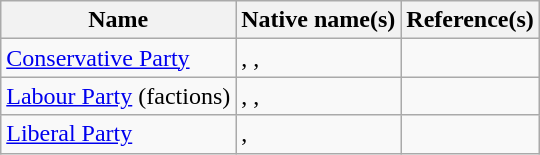<table class="wikitable">
<tr>
<th>Name</th>
<th>Native name(s)</th>
<th>Reference(s)</th>
</tr>
<tr>
<td><a href='#'>Conservative Party</a></td>
<td>, , </td>
<td></td>
</tr>
<tr>
<td><a href='#'>Labour Party</a> (factions)</td>
<td>, , </td>
<td></td>
</tr>
<tr>
<td><a href='#'>Liberal Party</a></td>
<td>, </td>
<td></td>
</tr>
</table>
